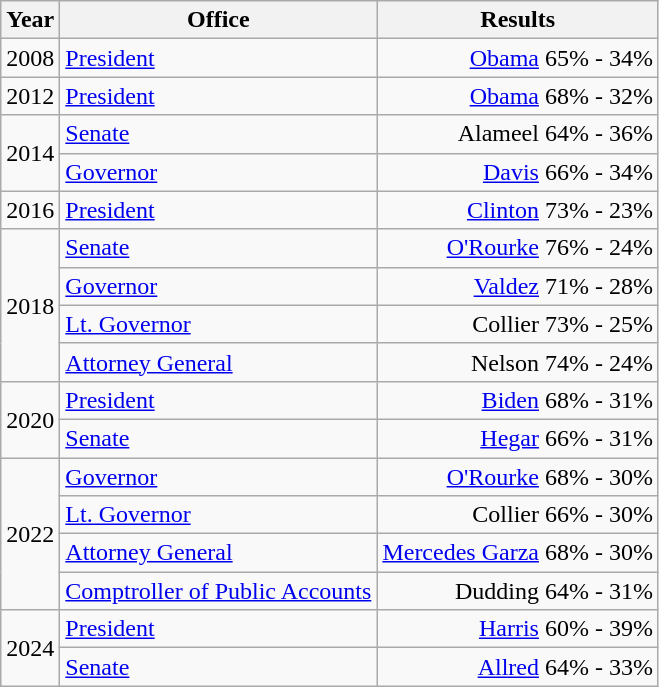<table class=wikitable>
<tr>
<th>Year</th>
<th>Office</th>
<th>Results</th>
</tr>
<tr>
<td>2008</td>
<td><a href='#'>President</a></td>
<td align="right" ><a href='#'>Obama</a> 65% - 34%</td>
</tr>
<tr>
<td>2012</td>
<td><a href='#'>President</a></td>
<td align="right" ><a href='#'>Obama</a> 68% - 32%</td>
</tr>
<tr>
<td rowspan=2>2014</td>
<td><a href='#'>Senate</a></td>
<td align="right" >Alameel 64% - 36%</td>
</tr>
<tr>
<td><a href='#'>Governor</a></td>
<td align="right" ><a href='#'>Davis</a> 66% - 34%</td>
</tr>
<tr>
<td>2016</td>
<td><a href='#'>President</a></td>
<td align="right" ><a href='#'>Clinton</a> 73% - 23%</td>
</tr>
<tr>
<td rowspan=4>2018</td>
<td><a href='#'>Senate</a></td>
<td align="right" ><a href='#'>O'Rourke</a> 76% - 24%</td>
</tr>
<tr>
<td><a href='#'>Governor</a></td>
<td align="right" ><a href='#'>Valdez</a> 71% - 28%</td>
</tr>
<tr>
<td><a href='#'>Lt. Governor</a></td>
<td align="right" >Collier 73% - 25%</td>
</tr>
<tr>
<td><a href='#'>Attorney General</a></td>
<td align="right" >Nelson 74% - 24%</td>
</tr>
<tr>
<td rowspan=2>2020</td>
<td><a href='#'>President</a></td>
<td align="right" ><a href='#'>Biden</a> 68% - 31%</td>
</tr>
<tr>
<td><a href='#'>Senate</a></td>
<td align="right" ><a href='#'>Hegar</a> 66% - 31%</td>
</tr>
<tr>
<td rowspan=4>2022</td>
<td><a href='#'>Governor</a></td>
<td align="right" ><a href='#'>O'Rourke</a> 68% - 30%</td>
</tr>
<tr>
<td><a href='#'>Lt. Governor</a></td>
<td align="right" >Collier 66% - 30%</td>
</tr>
<tr>
<td><a href='#'>Attorney General</a></td>
<td align="right" ><a href='#'>Mercedes Garza</a> 68% - 30%</td>
</tr>
<tr>
<td><a href='#'>Comptroller of Public Accounts</a></td>
<td align="right" >Dudding 64% - 31%</td>
</tr>
<tr>
<td rowspan=2>2024</td>
<td><a href='#'>President</a></td>
<td align="right" ><a href='#'>Harris</a> 60% - 39%</td>
</tr>
<tr>
<td><a href='#'>Senate</a></td>
<td align="right" ><a href='#'>Allred</a> 64% - 33%</td>
</tr>
</table>
